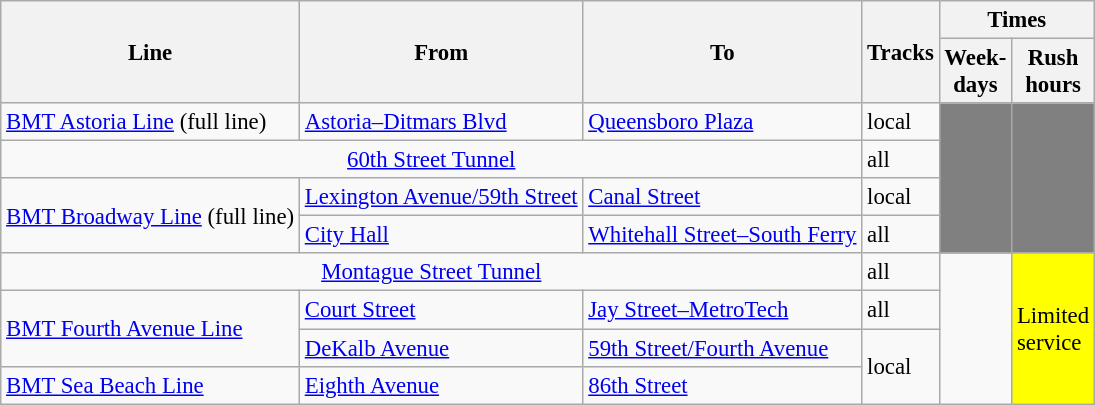<table class="wikitable collapsible" style="width:auto; font-size:95%">
<tr>
<th rowspan=2>Line</th>
<th rowspan=2>From</th>
<th rowspan=2>To</th>
<th rowspan=2>Tracks</th>
<th colspan=2>Times</th>
</tr>
<tr>
<th width=40>Week­days</th>
<th width=40>Rush hours</th>
</tr>
<tr>
<td><a href='#'>BMT Astoria Line</a> (full line)</td>
<td rowspan=1><a href='#'>Astoria–Ditmars Blvd</a></td>
<td rowspan=1><a href='#'>Queensboro Plaza</a></td>
<td rowspan=1>local</td>
<td rowspan=4 style="background:gray"> </td>
<td rowspan=4 style="background:gray"> </td>
</tr>
<tr>
<td colspan=3 align=center><a href='#'>60th Street Tunnel</a></td>
<td>all</td>
</tr>
<tr>
<td rowspan=2><a href='#'>BMT Broadway Line</a> (full line)</td>
<td><a href='#'>Lexington Avenue/59th Street</a></td>
<td><a href='#'>Canal Street</a></td>
<td>local</td>
</tr>
<tr>
<td><a href='#'>City Hall</a></td>
<td><a href='#'>Whitehall Street–South Ferry</a></td>
<td>all</td>
</tr>
<tr>
<td colspan=3 align=center><a href='#'>Montague Street Tunnel</a></td>
<td>all</td>
<td rowspan=4> </td>
<td rowspan=4 style="background:yellow">Limited service</td>
</tr>
<tr>
<td rowspan=2><a href='#'>BMT Fourth Avenue Line</a></td>
<td><a href='#'>Court Street</a></td>
<td><a href='#'>Jay Street–MetroTech</a></td>
<td>all</td>
</tr>
<tr>
<td><a href='#'>DeKalb Avenue</a></td>
<td><a href='#'>59th Street/Fourth Avenue</a></td>
<td rowspan=2>local</td>
</tr>
<tr>
<td><a href='#'>BMT Sea Beach Line</a></td>
<td rowspan=1><a href='#'>Eighth Avenue</a></td>
<td rowspan=1><a href='#'>86th Street</a></td>
</tr>
</table>
